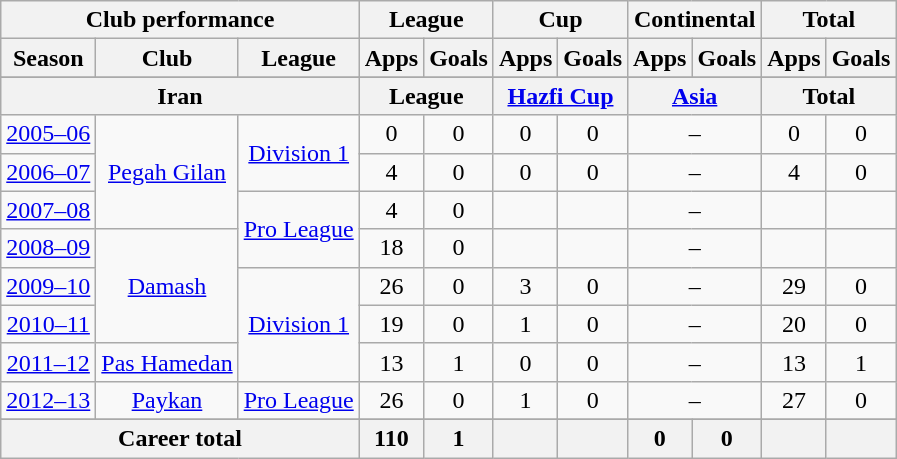<table class="wikitable" style="text-align:center">
<tr>
<th colspan=3>Club performance</th>
<th colspan=2>League</th>
<th colspan=2>Cup</th>
<th colspan=2>Continental</th>
<th colspan=2>Total</th>
</tr>
<tr>
<th>Season</th>
<th>Club</th>
<th>League</th>
<th>Apps</th>
<th>Goals</th>
<th>Apps</th>
<th>Goals</th>
<th>Apps</th>
<th>Goals</th>
<th>Apps</th>
<th>Goals</th>
</tr>
<tr>
</tr>
<tr>
<th colspan=3>Iran</th>
<th colspan=2>League</th>
<th colspan=2><a href='#'>Hazfi Cup</a></th>
<th colspan=2><a href='#'>Asia</a></th>
<th colspan=2>Total</th>
</tr>
<tr>
<td><a href='#'>2005–06</a></td>
<td rowspan="3"><a href='#'>Pegah Gilan</a></td>
<td rowspan="2"><a href='#'>Division 1</a></td>
<td>0</td>
<td>0</td>
<td>0</td>
<td>0</td>
<td colspan="2">–</td>
<td>0</td>
<td>0</td>
</tr>
<tr>
<td><a href='#'>2006–07</a></td>
<td>4</td>
<td>0</td>
<td>0</td>
<td>0</td>
<td colspan="2">–</td>
<td>4</td>
<td>0</td>
</tr>
<tr>
<td><a href='#'>2007–08</a></td>
<td rowspan="2"><a href='#'>Pro League</a></td>
<td>4</td>
<td>0</td>
<td></td>
<td></td>
<td colspan="2">–</td>
<td></td>
<td></td>
</tr>
<tr>
<td><a href='#'>2008–09</a></td>
<td rowspan="3"><a href='#'>Damash</a></td>
<td>18</td>
<td>0</td>
<td></td>
<td></td>
<td colspan="2">–</td>
<td></td>
<td></td>
</tr>
<tr>
<td><a href='#'>2009–10</a></td>
<td rowspan="3"><a href='#'>Division 1</a></td>
<td>26</td>
<td>0</td>
<td>3</td>
<td>0</td>
<td colspan="2">–</td>
<td>29</td>
<td>0</td>
</tr>
<tr>
<td><a href='#'>2010–11</a></td>
<td>19</td>
<td>0</td>
<td>1</td>
<td>0</td>
<td colspan="2">–</td>
<td>20</td>
<td>0</td>
</tr>
<tr>
<td><a href='#'>2011–12</a></td>
<td><a href='#'>Pas Hamedan</a></td>
<td>13</td>
<td>1</td>
<td>0</td>
<td>0</td>
<td colspan="2">–</td>
<td>13</td>
<td>1</td>
</tr>
<tr>
<td><a href='#'>2012–13</a></td>
<td><a href='#'>Paykan</a></td>
<td><a href='#'>Pro League</a></td>
<td>26</td>
<td>0</td>
<td>1</td>
<td>0</td>
<td colspan="2">–</td>
<td>27</td>
<td>0</td>
</tr>
<tr>
</tr>
<tr>
<th colspan=3>Career total</th>
<th>110</th>
<th>1</th>
<th></th>
<th></th>
<th>0</th>
<th>0</th>
<th></th>
<th></th>
</tr>
</table>
